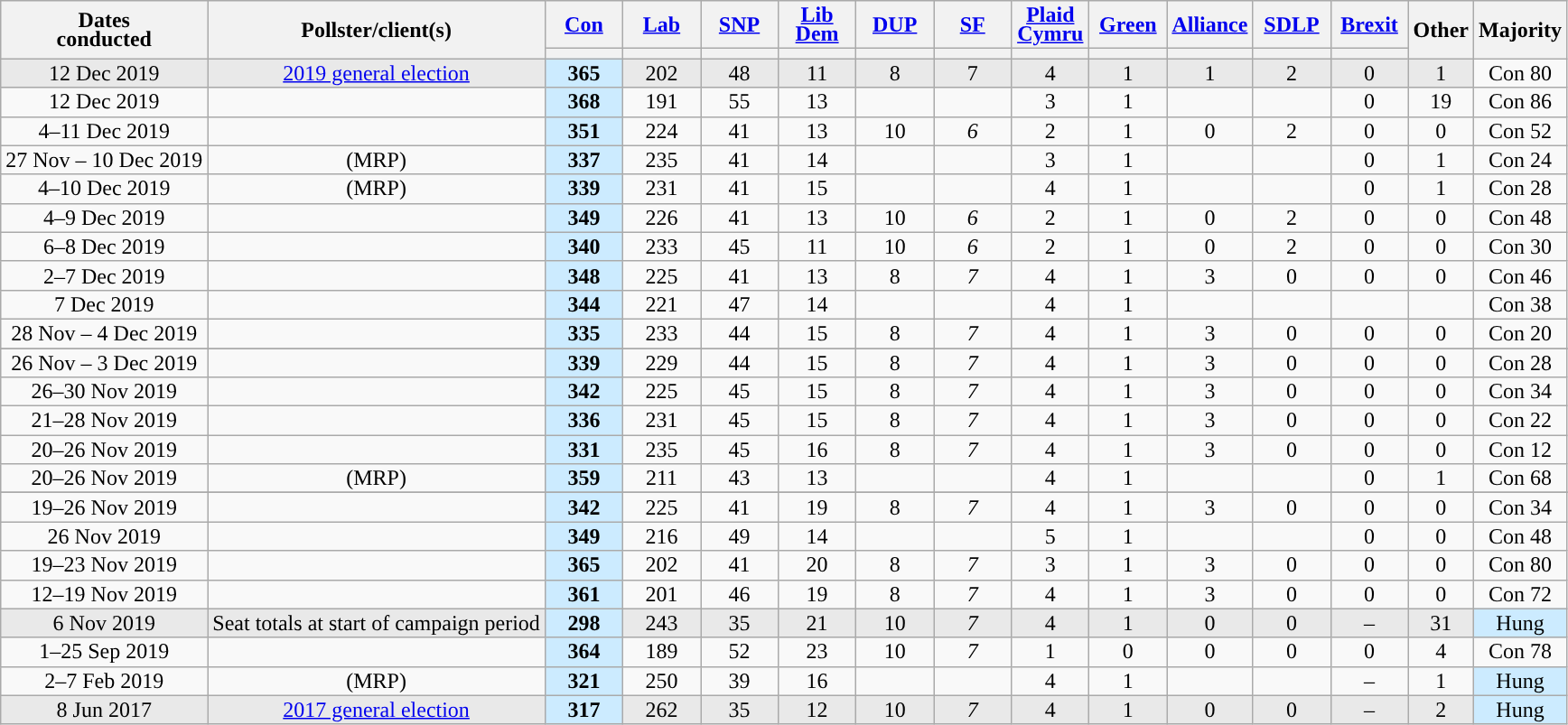<table class="wikitable sortable mw-datatable" style="text-align:center;line-height:14px;">
<tr>
<th rowspan="2">Dates<br>conducted</th>
<th rowspan="2">Pollster/client(s)</th>
<th class="unsortable" style="width:50px;"><a href='#'>Con</a></th>
<th class="unsortable" style="width:50px;"><a href='#'>Lab</a></th>
<th class="unsortable" style="width:50px;"><a href='#'>SNP</a></th>
<th class="unsortable" style="width:50px;"><a href='#'>Lib Dem</a></th>
<th class="unsortable" style="width:50px;"><a href='#'>DUP</a></th>
<th class="unsortable" style="width:50px;"><a href='#'>SF</a></th>
<th class="unsortable" style="width:50px;"><a href='#'>Plaid Cymru</a></th>
<th class="unsortable" style="width:50px;"><a href='#'>Green</a></th>
<th class="unsortable" style="width:50px;"><a href='#'>Alliance</a></th>
<th class="unsortable" style="width:50px;"><a href='#'>SDLP</a></th>
<th class="unsortable" style="width:50px;"><a href='#'>Brexit</a></th>
<th rowspan="2" class="unsortable">Other</th>
<th rowspan="2" data-sort-type="number">Majority</th>
</tr>
<tr>
<th data-sort-type="number" style="background:"></th>
<th data-sort-type="number" style="background:"></th>
<th data-sort-type="number" style="background:"></th>
<th data-sort-type="number" style="background:"></th>
<th data-sort-type="number" style="background:"></th>
<th data-sort-type="number" style="background:"></th>
<th data-sort-type="number" style="background:"></th>
<th data-sort-type="number" style="background:"></th>
<th data-sort-type="number" style="background:"></th>
<th data-sort-type="number" style="background:"></th>
<th data-sort-type="number" style="background:"></th>
</tr>
<tr>
<td style="background:#E9E9E9;">12 Dec 2019</td>
<td style="background:#E9E9E9;"><a href='#'>2019 general election</a></td>
<td style="background:#CCEBFF;"><strong>365</strong></td>
<td style="background:#E9E9E9;">202</td>
<td style="background:#E9E9E9;">48</td>
<td style="background:#E9E9E9;">11</td>
<td style="background:#E9E9E9;">8</td>
<td style="background:#E9E9E9;">7</td>
<td style="background:#E9E9E9;">4</td>
<td style="background:#E9E9E9;">1</td>
<td style="background:#E9E9E9;">1</td>
<td style="background:#E9E9E9;">2</td>
<td style="background:#E9E9E9;">0</td>
<td style="background:#E9E9E9;">1</td>
<td style="background:">Con 80</td>
</tr>
<tr>
<td>12 Dec 2019</td>
<td></td>
<td style="background:#CCEBFF;"><strong>368</strong></td>
<td>191</td>
<td>55</td>
<td>13</td>
<td></td>
<td></td>
<td>3</td>
<td>1</td>
<td></td>
<td></td>
<td>0</td>
<td>19</td>
<td style="background:">Con 86</td>
</tr>
<tr>
<td>4–11 Dec 2019</td>
<td></td>
<td style="background:#CCEBFF;"><strong>351</strong></td>
<td>224</td>
<td>41</td>
<td>13</td>
<td>10</td>
<td><em>6</em></td>
<td>2</td>
<td>1</td>
<td>0</td>
<td>2</td>
<td>0</td>
<td>0</td>
<td style="background:">Con 52</td>
</tr>
<tr>
<td>27 Nov – 10 Dec 2019</td>
<td> (MRP)</td>
<td style="background:#CCEBFF;"><strong>337</strong></td>
<td>235</td>
<td>41</td>
<td>14</td>
<td></td>
<td></td>
<td>3</td>
<td>1</td>
<td></td>
<td></td>
<td>0</td>
<td>1</td>
<td style="background:">Con 24</td>
</tr>
<tr>
<td>4–10 Dec 2019</td>
<td> (MRP)</td>
<td style="background:#CCEBFF;"><strong>339</strong></td>
<td>231</td>
<td>41</td>
<td>15</td>
<td></td>
<td></td>
<td>4</td>
<td>1</td>
<td></td>
<td></td>
<td>0</td>
<td>1</td>
<td style="background:">Con 28</td>
</tr>
<tr>
<td>4–9 Dec 2019</td>
<td></td>
<td style="background:#CCEBFF;"><strong>349</strong></td>
<td>226</td>
<td>41</td>
<td>13</td>
<td>10</td>
<td><em>6</em></td>
<td>2</td>
<td>1</td>
<td>0</td>
<td>2</td>
<td>0</td>
<td>0</td>
<td style="background:">Con 48</td>
</tr>
<tr>
<td>6–8 Dec 2019</td>
<td> </td>
<td style="background:#CCEBFF;"><strong>340</strong></td>
<td>233</td>
<td>45</td>
<td>11</td>
<td>10</td>
<td><em>6</em></td>
<td>2</td>
<td>1</td>
<td>0</td>
<td>2</td>
<td>0</td>
<td>0</td>
<td style="background:">Con 30</td>
</tr>
<tr>
<td>2–7 Dec 2019</td>
<td></td>
<td style="background:#CCEBFF;"><strong>348</strong></td>
<td>225</td>
<td>41</td>
<td>13</td>
<td>8</td>
<td><em>7</em></td>
<td>4</td>
<td>1</td>
<td>3</td>
<td>0</td>
<td>0</td>
<td>0</td>
<td style="background:">Con 46</td>
</tr>
<tr>
<td>7 Dec 2019</td>
<td></td>
<td style="background:#CCEBFF;"><strong>344</strong></td>
<td>221</td>
<td>47</td>
<td>14</td>
<td></td>
<td></td>
<td>4</td>
<td>1</td>
<td></td>
<td></td>
<td></td>
<td></td>
<td style="background:">Con 38</td>
</tr>
<tr>
<td>28 Nov – 4 Dec 2019</td>
<td></td>
<td style="background:#CCEBFF;"><strong>335</strong></td>
<td>233</td>
<td>44</td>
<td>15</td>
<td>8</td>
<td><em>7</em></td>
<td>4</td>
<td>1</td>
<td>3</td>
<td>0</td>
<td>0</td>
<td>0</td>
<td style="background:">Con 20</td>
</tr>
<tr>
</tr>
<tr>
<td>26 Nov – 3 Dec 2019</td>
<td></td>
<td style="background:#CCEBFF;"><strong>339</strong></td>
<td>229</td>
<td>44</td>
<td>15</td>
<td>8</td>
<td><em>7</em></td>
<td>4</td>
<td>1</td>
<td>3</td>
<td>0</td>
<td>0</td>
<td>0</td>
<td style="background:">Con 28</td>
</tr>
<tr>
<td>26–30 Nov 2019</td>
<td></td>
<td style="background:#CCEBFF;"><strong>342</strong></td>
<td>225</td>
<td>45</td>
<td>15</td>
<td>8</td>
<td><em>7</em></td>
<td>4</td>
<td>1</td>
<td>3</td>
<td>0</td>
<td>0</td>
<td>0</td>
<td style="background:">Con 34</td>
</tr>
<tr>
<td>21–28 Nov 2019</td>
<td></td>
<td style="background:#CCEBFF;"><strong>336</strong></td>
<td>231</td>
<td>45</td>
<td>15</td>
<td>8</td>
<td><em>7</em></td>
<td>4</td>
<td>1</td>
<td>3</td>
<td>0</td>
<td>0</td>
<td>0</td>
<td style="background:">Con 22</td>
</tr>
<tr>
<td>20–26 Nov 2019</td>
<td></td>
<td style="background:#CCEBFF;"><strong>331</strong></td>
<td>235</td>
<td>45</td>
<td>16</td>
<td>8</td>
<td><em>7</em></td>
<td>4</td>
<td>1</td>
<td>3</td>
<td>0</td>
<td>0</td>
<td>0</td>
<td style="background:">Con 12</td>
</tr>
<tr>
<td data-sort-value="2019-11-27">20–26 Nov 2019</td>
<td> (MRP)</td>
<td style="background:#CCEBFF;"><strong>359</strong></td>
<td>211</td>
<td>43</td>
<td>13</td>
<td></td>
<td></td>
<td>4</td>
<td>1</td>
<td></td>
<td></td>
<td>0</td>
<td>1</td>
<td style="background:">Con 68</td>
</tr>
<tr style="background:#E9E9E9;">
</tr>
<tr>
<td>19–26 Nov 2019</td>
<td></td>
<td style="background:#CCEBFF;"><strong>342</strong></td>
<td>225</td>
<td>41</td>
<td>19</td>
<td>8</td>
<td><em>7</em></td>
<td>4</td>
<td>1</td>
<td>3</td>
<td>0</td>
<td>0</td>
<td>0</td>
<td style="background:">Con 34</td>
</tr>
<tr>
<td>26 Nov 2019</td>
<td></td>
<td style="background:#CCEBFF;"><strong>349</strong></td>
<td>216</td>
<td>49</td>
<td>14</td>
<td></td>
<td></td>
<td>5</td>
<td>1</td>
<td></td>
<td></td>
<td>0</td>
<td>0</td>
<td style="background:">Con 48</td>
</tr>
<tr>
<td>19–23 Nov 2019</td>
<td></td>
<td style="background:#CCEBFF;"><strong>365</strong></td>
<td>202</td>
<td>41</td>
<td>20</td>
<td>8</td>
<td><em>7</em></td>
<td>3</td>
<td>1</td>
<td>3</td>
<td>0</td>
<td>0</td>
<td>0</td>
<td style="background:">Con 80</td>
</tr>
<tr>
<td>12–19 Nov 2019</td>
<td></td>
<td style="background:#CCEBFF;"><strong>361</strong></td>
<td>201</td>
<td>46</td>
<td>19</td>
<td>8</td>
<td><em>7</em></td>
<td>4</td>
<td>1</td>
<td>3</td>
<td>0</td>
<td>0</td>
<td>0</td>
<td style="background:">Con 72</td>
</tr>
<tr style="background:#E9E9E9;">
<td data-sort-value="2017-06-08">6 Nov 2019</td>
<td>Seat totals at start of campaign period</td>
<td style="background:#CCEBFF;"><strong>298</strong></td>
<td>243</td>
<td>35</td>
<td>21</td>
<td>10</td>
<td><em>7</em></td>
<td>4</td>
<td>1</td>
<td>0</td>
<td>0</td>
<td>–</td>
<td>31</td>
<td style="background:#ccebff;" data-sort-value="-28">Hung<br></td>
</tr>
<tr>
<td data-sort-value="2019-10-30">1–25 Sep 2019</td>
<td></td>
<td style="background:#CCEBFF;"><strong>364</strong></td>
<td>189</td>
<td>52</td>
<td>23</td>
<td>10</td>
<td><em>7</em></td>
<td>1</td>
<td>0</td>
<td>0</td>
<td>0</td>
<td>0</td>
<td>4</td>
<td style="background:">Con 78</td>
</tr>
<tr>
<td data-sort-value="2019-02-07">2–7 Feb 2019</td>
<td> (MRP)</td>
<td style="background:#CCEBFF;"><strong>321</strong></td>
<td>250</td>
<td>39</td>
<td>16</td>
<td></td>
<td></td>
<td>4</td>
<td>1</td>
<td></td>
<td></td>
<td>–</td>
<td>1</td>
<td style="background:#ccebff;" data-sort-value="-5">Hung<br></td>
</tr>
<tr style="background:#E9E9E9;">
<td data-sort-value="2017-06-08">8 Jun 2017</td>
<td><a href='#'>2017 general election</a></td>
<td style="background:#CCEBFF;"><strong>317</strong></td>
<td>262</td>
<td>35</td>
<td>12</td>
<td>10</td>
<td><em>7</em></td>
<td>4</td>
<td>1</td>
<td>0</td>
<td>0</td>
<td>–</td>
<td>2</td>
<td style="background:#ccebff;" data-sort-value="-9">Hung<br></td>
</tr>
</table>
